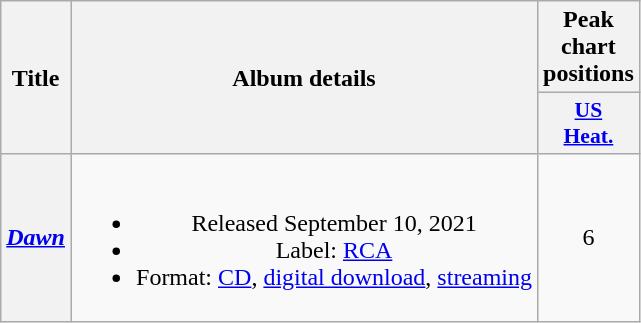<table class="wikitable plainrowheaders" style="text-align:center;">
<tr>
<th scope="col" rowspan="2">Title</th>
<th scope="col" rowspan="2">Album details</th>
<th scope="col">Peak chart positions</th>
</tr>
<tr>
<th scope="col" style="width:3em;font-size:90%;"><a href='#'>US<br>Heat.</a><br></th>
</tr>
<tr>
<th scope="row"><em><a href='#'>Dawn</a></em></th>
<td><br><ul><li>Released September 10, 2021</li><li>Label: <a href='#'>RCA</a></li><li>Format: <a href='#'>CD</a>, <a href='#'>digital download</a>, <a href='#'>streaming</a></li></ul></td>
<td>6</td>
</tr>
</table>
